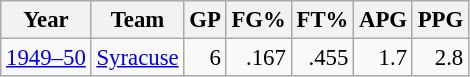<table class="wikitable sortable" style="font-size:95%; text-align:right;">
<tr>
<th>Year</th>
<th>Team</th>
<th>GP</th>
<th>FG%</th>
<th>FT%</th>
<th>APG</th>
<th>PPG</th>
</tr>
<tr>
<td style="text-align:left;"><a href='#'>1949–50</a></td>
<td style="text-align:left;"><a href='#'>Syracuse</a></td>
<td>6</td>
<td>.167</td>
<td>.455</td>
<td>1.7</td>
<td>2.8</td>
</tr>
</table>
